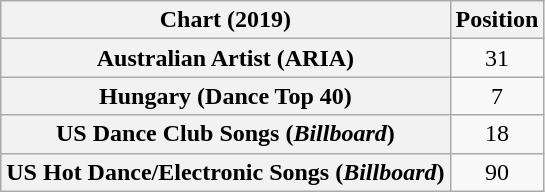<table class="wikitable sortable plainrowheaders" style="text-align:center">
<tr>
<th scope="col">Chart (2019)</th>
<th scope="col">Position</th>
</tr>
<tr>
<th scope="row">Australian Artist (ARIA)</th>
<td>31</td>
</tr>
<tr>
<th scope="row">Hungary (Dance Top 40)</th>
<td>7</td>
</tr>
<tr>
<th scope="row">US Dance Club Songs (<em>Billboard</em>)</th>
<td>18</td>
</tr>
<tr>
<th scope="row">US Hot Dance/Electronic Songs (<em>Billboard</em>)</th>
<td>90</td>
</tr>
</table>
